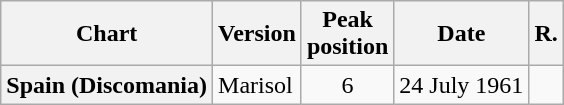<table class="wikitable sortable plainrowheaders">
<tr>
<th>Chart</th>
<th>Version</th>
<th>Peak<br>position</th>
<th>Date</th>
<th>R.</th>
</tr>
<tr>
<th scope="row">Spain (Discomania)</th>
<td>Marisol</td>
<td style="text-align:center;">6</td>
<td style="text-align:center;">24 July 1961</td>
<td></td>
</tr>
</table>
